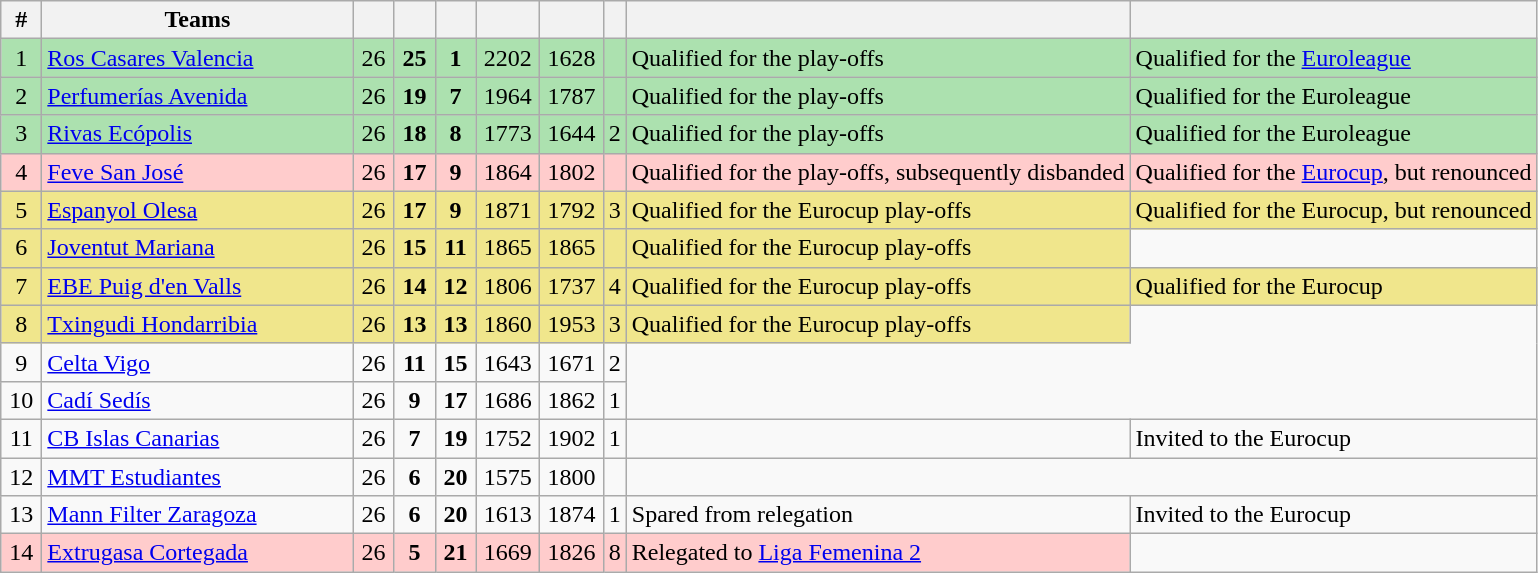<table class="wikitable" style="text-align: center;">
<tr>
<th width=20>#</th>
<th width=200>Teams</th>
<th width=20></th>
<th width=20></th>
<th width=20></th>
<th width=35></th>
<th width=35></th>
<th></th>
<th></th>
<th></th>
</tr>
<tr bgcolor=ACE1AF>
<td>1</td>
<td align="left"><a href='#'>Ros Casares Valencia</a></td>
<td>26</td>
<td><strong>25</strong></td>
<td><strong>1</strong></td>
<td>2202</td>
<td>1628</td>
<td></td>
<td align="left">Qualified for the play-offs</td>
<td align="left">Qualified for the <a href='#'>Euroleague</a></td>
</tr>
<tr bgcolor=ACE1AF>
<td>2</td>
<td align="left"><a href='#'>Perfumerías Avenida</a></td>
<td>26</td>
<td><strong>19</strong></td>
<td><strong>7</strong></td>
<td>1964</td>
<td>1787</td>
<td></td>
<td align="left">Qualified for the play-offs</td>
<td align="left">Qualified for the Euroleague</td>
</tr>
<tr bgcolor=ACE1AF>
<td>3</td>
<td align="left"><a href='#'>Rivas Ecópolis</a></td>
<td>26</td>
<td><strong>18</strong></td>
<td><strong>8</strong></td>
<td>1773</td>
<td>1644</td>
<td>2</td>
<td align="left">Qualified for the play-offs</td>
<td align="left">Qualified for the Euroleague</td>
</tr>
<tr bgcolor=FFCCCC>
<td>4</td>
<td align="left"><a href='#'>Feve San José</a></td>
<td>26</td>
<td><strong>17</strong></td>
<td><strong>9</strong></td>
<td>1864</td>
<td>1802</td>
<td></td>
<td>Qualified for the play-offs, subsequently disbanded</td>
<td>Qualified for the <a href='#'>Eurocup</a>, but renounced</td>
</tr>
<tr bgcolor=F0E68C>
<td>5</td>
<td align="left"><a href='#'>Espanyol Olesa</a></td>
<td>26</td>
<td><strong>17</strong></td>
<td><strong>9</strong></td>
<td>1871</td>
<td>1792</td>
<td>3</td>
<td align="left">Qualified for the Eurocup play-offs</td>
<td>Qualified for the Eurocup, but renounced</td>
</tr>
<tr bgcolor=F0E68C>
<td>6</td>
<td align="left"><a href='#'>Joventut Mariana</a></td>
<td>26</td>
<td><strong>15</strong></td>
<td><strong>11</strong></td>
<td>1865</td>
<td>1865</td>
<td></td>
<td align="left">Qualified for the Eurocup play-offs</td>
</tr>
<tr bgcolor=F0E68C>
<td>7</td>
<td align="left"><a href='#'>EBE Puig d'en Valls</a></td>
<td>26</td>
<td><strong>14</strong></td>
<td><strong>12</strong></td>
<td>1806</td>
<td>1737</td>
<td>4</td>
<td align="left">Qualified for the Eurocup play-offs</td>
<td align="left">Qualified for the Eurocup</td>
</tr>
<tr bgcolor=F0E68C>
<td>8</td>
<td align="left"><a href='#'>Txingudi Hondarribia</a></td>
<td>26</td>
<td><strong>13</strong></td>
<td><strong>13</strong></td>
<td>1860</td>
<td>1953</td>
<td>3</td>
<td align="left">Qualified for the Eurocup play-offs</td>
</tr>
<tr>
<td>9</td>
<td align="left"><a href='#'>Celta Vigo</a></td>
<td>26</td>
<td><strong>11</strong></td>
<td><strong>15</strong></td>
<td>1643</td>
<td>1671</td>
<td>2</td>
</tr>
<tr>
<td>10</td>
<td align="left"><a href='#'>Cadí Sedís</a></td>
<td>26</td>
<td><strong>9</strong></td>
<td><strong>17</strong></td>
<td>1686</td>
<td>1862</td>
<td>1</td>
</tr>
<tr>
<td>11</td>
<td align="left"><a href='#'>CB Islas Canarias</a></td>
<td>26</td>
<td><strong>7</strong></td>
<td><strong>19</strong></td>
<td>1752</td>
<td>1902</td>
<td>1</td>
<td></td>
<td align="left">Invited to the Eurocup</td>
</tr>
<tr>
<td>12</td>
<td align="left"><a href='#'>MMT Estudiantes</a></td>
<td>26</td>
<td><strong>6</strong></td>
<td><strong>20</strong></td>
<td>1575</td>
<td>1800</td>
<td></td>
</tr>
<tr>
<td>13</td>
<td align="left"><a href='#'>Mann Filter Zaragoza</a></td>
<td>26</td>
<td><strong>6</strong></td>
<td><strong>20</strong></td>
<td>1613</td>
<td>1874</td>
<td>1</td>
<td align="left">Spared from relegation</td>
<td align="left">Invited to the Eurocup</td>
</tr>
<tr bgcolor=FFCCCC>
<td>14</td>
<td align="left"><a href='#'>Extrugasa Cortegada</a></td>
<td>26</td>
<td><strong>5</strong></td>
<td><strong>21</strong></td>
<td>1669</td>
<td>1826</td>
<td>8</td>
<td align="left">Relegated to <a href='#'>Liga Femenina 2</a></td>
</tr>
</table>
